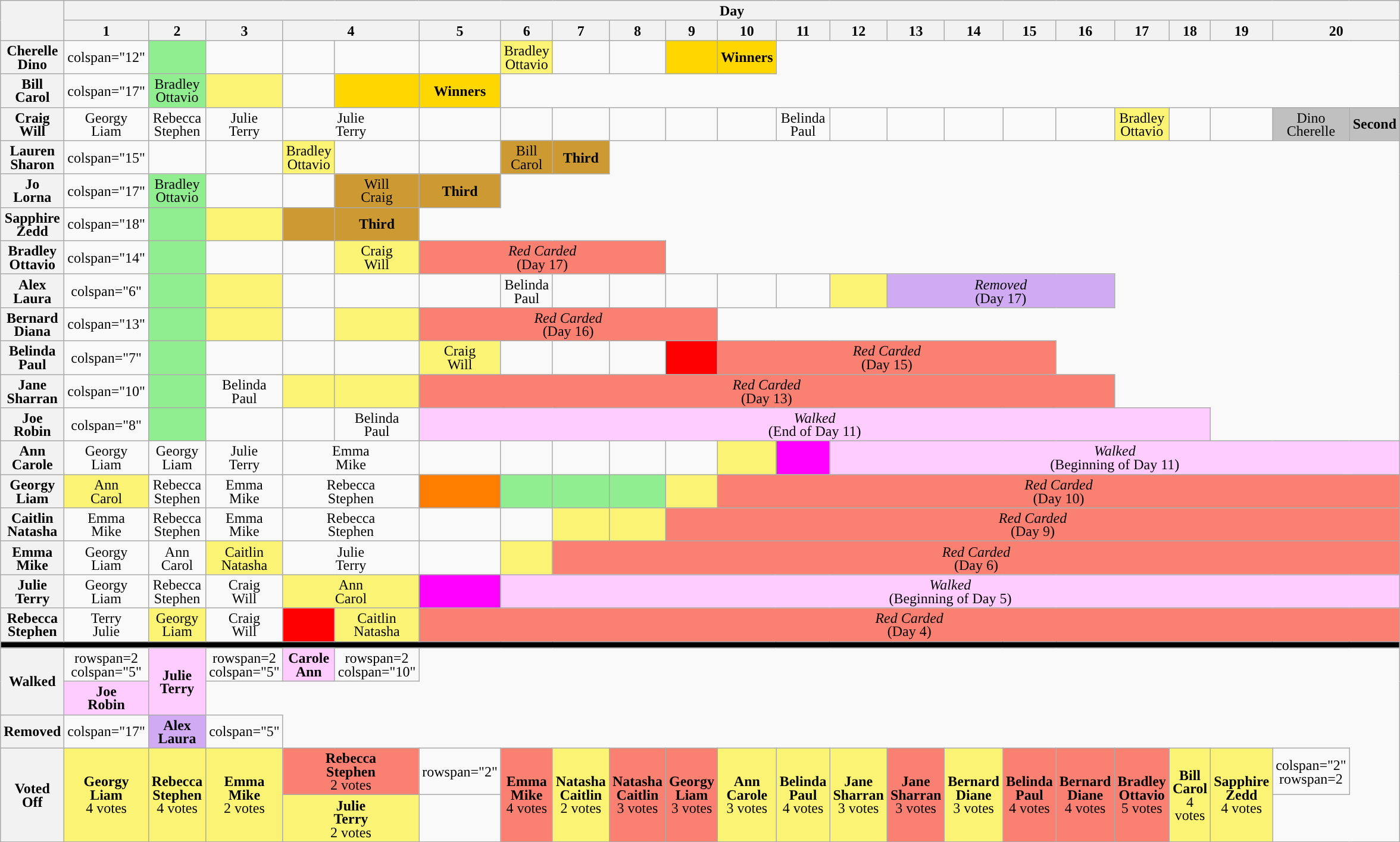<table class="wikitable" style="text-align:center; font-size:100%; line-height:15px;">
<tr>
<th style="width: 10%;" rowspan="2"></th>
<th colspan=22>Day</th>
</tr>
<tr>
<th style="width: 7%;">1</th>
<th style="width: 7%;">2</th>
<th style="width: 7%;">3</th>
<th colspan=2 style="width: 7%;">4</th>
<th style="width: 7%;">5</th>
<th style="width: 7%;">6</th>
<th style="width: 7%;">7</th>
<th style="width: 7%;">8</th>
<th style="width: 7%;">9</th>
<th style="width: 7%;">10</th>
<th style="width: 7%;">11</th>
<th style="width: 7%;">12</th>
<th style="width: 7%;">13</th>
<th style="width: 7%;">14</th>
<th style="width: 7%;">15</th>
<th style="width: 7%;">16</th>
<th style="width: 7%;">17</th>
<th style="width: 7%;">18</th>
<th style="width: 7%;">19</th>
<th style="width: 7%;" colspan="2">20</th>
</tr>
<tr>
<th>Cherelle<br>Dino</th>
<td>colspan="12" </td>
<td style="background:lightgreen;"></td>
<td></td>
<td></td>
<td></td>
<td></td>
<td style="background:#fbf373;">Bradley<br>Ottavio</td>
<td></td>
<td></td>
<td style="background:gold "></td>
<td style="background:gold "><strong>Winners </strong></td>
</tr>
<tr>
<th>Bill<br>Carol<em><br></em></th>
<td>colspan="17" </td>
<td style="background:lightgreen;">Bradley<br>Ottavio</td>
<td style="background:#fbf373;"></td>
<td></td>
<td style="background:gold "></td>
<td style="background:gold "><strong>Winners </strong></td>
</tr>
<tr>
<th>Craig<br>Will</th>
<td>Georgy<br>Liam</td>
<td>Rebecca<br>Stephen</td>
<td>Julie<br>Terry</td>
<td colspan=2>Julie<br>Terry</td>
<td></td>
<td></td>
<td></td>
<td></td>
<td></td>
<td></td>
<td>Belinda<br>Paul</td>
<td></td>
<td></td>
<td></td>
<td></td>
<td></td>
<td style="background:#fbf373;">Bradley<br>Ottavio</td>
<td></td>
<td></td>
<td style="background:silver;">Dino<br>Cherelle</td>
<td style="background:silver;"><strong>Second</strong></td>
</tr>
<tr>
<th>Lauren<br>Sharon</th>
<td>colspan="15" </td>
<td></td>
<td></td>
<td style="background:#fbf373;">Bradley<br>Ottavio</td>
<td></td>
<td></td>
<td style="background:#cc9933;">Bill<br>Carol</td>
<td style="background:#cc9933;"><strong>Third</strong></td>
</tr>
<tr>
<th>Jo<br>Lorna</th>
<td>colspan="17" </td>
<td style="background:lightgreen;">Bradley<br>Ottavio</td>
<td></td>
<td></td>
<td style="background:#cc9933;">Will<br>Craig</td>
<td style="background:#cc9933;"><strong>Third</strong></td>
</tr>
<tr>
<th>Sapphire<br>Zedd</th>
<td>colspan="18" </td>
<td style="background:lightgreen;"></td>
<td style="background:#fbf373;"></td>
<td style="background:#cc9933;"></td>
<td style="background:#cc9933;"><strong>Third</strong></td>
</tr>
<tr>
<th>Bradley<br>Ottavio</th>
<td>colspan="14" </td>
<td style="background:lightgreen;"></td>
<td></td>
<td></td>
<td style="background:#fbf373;">Craig<br>Will</td>
<td colspan="4" style="background:#fa8072;"><em>Red Carded</em><br>(Day 17)</td>
</tr>
<tr>
<th>Alex<br>Laura</th>
<td>colspan="6" </td>
<td style="background:lightgreen;"></td>
<td style="background:#fbf373;"></td>
<td></td>
<td></td>
<td></td>
<td>Belinda<br>Paul</td>
<td></td>
<td></td>
<td></td>
<td></td>
<td></td>
<td style="background:#fbf373;"><em></em></td>
<td colspan="4" style="background:#d0aaf3;"><em>Removed</em><br>(Day 17)</td>
</tr>
<tr>
<th>Bernard<br>Diana</th>
<td>colspan="13" </td>
<td style="background:lightgreen;"></td>
<td style="background:#fbf373;"></td>
<td></td>
<td style="background:#fbf373;"></td>
<td colspan="5" style="background:#fa8072;"><em>Red Carded</em><br>(Day 16)</td>
</tr>
<tr>
<th>Belinda<br>Paul</th>
<td>colspan="7" </td>
<td style="background:lightgreen;"></td>
<td></td>
<td></td>
<td></td>
<td style="background:#fbf373;">Craig<br>Will</td>
<td></td>
<td></td>
<td></td>
<td style="background:red;"><em></em></td>
<td colspan="6" style="background:#fa8072;"><em>Red Carded</em><br>(Day 15)</td>
</tr>
<tr>
<th>Jane<br>Sharran</th>
<td>colspan="10" </td>
<td style="background:lightgreen;"></td>
<td>Belinda<br>Paul</td>
<td style="background:#fbf373;"></td>
<td style="background:#fbf373;"></td>
<td colspan="12" style="background:#fa8072;"><em>Red Carded</em><br>(Day 13)</td>
</tr>
<tr>
<th>Joe<br>Robin</th>
<td>colspan="8" </td>
<td style="background:lightgreen;"></td>
<td></td>
<td></td>
<td>Belinda<br>Paul</td>
<td colspan="14" style="background:#ffccff;"><em>Walked</em><br>(End of Day 11)</td>
</tr>
<tr>
<th>Ann<br>Carole</th>
<td>Georgy<br>Liam</td>
<td>Georgy<br>Liam</td>
<td>Julie<br>Terry</td>
<td colspan=2>Emma<br>Mike</td>
<td></td>
<td></td>
<td></td>
<td></td>
<td></td>
<td style="background:#fbf373;"></td>
<td style="background:#ff00ff;"></td>
<td colspan="10" style="background:#ffccff;"><em>Walked</em><br>(Beginning of Day 11)</td>
</tr>
<tr>
<th>Georgy<br>Liam</th>
<td style="background:#fbf373;">Ann<br>Carol</td>
<td>Rebecca<br>Stephen</td>
<td>Emma<br>Mike</td>
<td colspan=2>Rebecca<br>Stephen</td>
<td style="background:#ff7e00;"></td>
<td style="background:lightgreen;"></td>
<td style="background:lightgreen;"></td>
<td style="background:lightgreen;"></td>
<td style="background:#fbf373;"></td>
<td colspan="12" style="background:#fa8072;"><em>Red Carded</em><br>(Day 10)</td>
</tr>
<tr>
<th>Caitlin<br>Natasha</th>
<td>Emma<br>Mike</td>
<td>Rebecca<br>Stephen</td>
<td>Emma<br>Mike</td>
<td colspan=2>Rebecca<br>Stephen</td>
<td></td>
<td></td>
<td style="background:#fbf373;"></td>
<td style="background:#fbf373;"></td>
<td colspan="13" style="background:#fa8072;"><em>Red Carded</em><br>(Day 9)</td>
</tr>
<tr>
<th>Emma<br>Mike</th>
<td>Georgy<br>Liam</td>
<td>Ann<br>Carol</td>
<td style="background:#fbf373;">Caitlin<br>Natasha</td>
<td colspan=2>Julie<br>Terry</td>
<td></td>
<td style="background:#fbf373;"></td>
<td colspan="15" style="background:#fa8072;"><em>Red Carded</em><br>(Day 6)</td>
</tr>
<tr>
<th>Julie<br>Terry</th>
<td>Georgy<br>Liam</td>
<td>Rebecca<br>Stephen</td>
<td>Craig<br>Will</td>
<td colspan=2 style="background:#fbf373;">Ann<br>Carol</td>
<td style="background:#ff00ff;"></td>
<td colspan="16" style="background:#ffccff;"><em>Walked</em><br>(Beginning of Day 5)</td>
</tr>
<tr>
<th>Rebecca<br>Stephen</th>
<td>Terry<br>Julie</td>
<td style="background:#fbf373;">Georgy<br>Liam</td>
<td>Craig<br>Will</td>
<td style="background:red"></td>
<td style="background:#fbf373;">Caitlin<br>Natasha</td>
<td colspan="17" style="background:#fa8072;"><em>Red Carded</em><br>(Day 4)</td>
</tr>
<tr>
<th style="background:black;" colspan="23"></th>
</tr>
<tr>
<th rowspan=2>Walked</th>
<td>rowspan=2 colspan="5" </td>
<td rowspan=2 style="background:#ffccff;"><strong>Julie<br>Terry</strong></td>
<td>rowspan=2 colspan="5" </td>
<td style="background:#ffccff;"><strong>Carole<br>Ann</strong></td>
<td>rowspan=2 colspan="10" </td>
</tr>
<tr>
<td style="background:#ffccff;"><strong>Joe<br>Robin</strong></td>
</tr>
<tr>
<th>Removed</th>
<td>colspan="17" </td>
<td style="background:#d0aaf3;"><strong>Alex<br>Laura</strong></td>
<td>colspan="5" </td>
</tr>
<tr>
<th rowspan="2">Voted Off</th>
<td rowspan="2" style="background:#fbf373;"><strong>Georgy<br>Liam</strong><br>4 votes</td>
<td rowspan="2" style="background:#fbf373;"><strong>Rebecca<br>Stephen</strong><br>4 votes</td>
<td rowspan="2" style="background:#fbf373;"><strong>Emma<br>Mike</strong><br>2 votes</td>
<td colspan=2 style="background:#fa8072;"><strong>Rebecca<br>Stephen</strong><br>2 votes</td>
<td>rowspan="2" </td>
<td rowspan="2" style="background:#fa8072;"><strong>Emma<br>Mike</strong><br>4 votes</td>
<td rowspan="2" style="background:#fbf373;"><strong>Natasha<br>Caitlin</strong><br>2 votes</td>
<td rowspan="2" style="background:#fa8072;"><strong>Natasha<br>Caitlin</strong><br>3 votes</td>
<td rowspan="2" style="background:#fa8072;"><strong>Georgy<br>Liam</strong><br>3 votes</td>
<td rowspan="2" style="background:#fbf373;"><strong>Ann<br>Carole</strong><br>3 votes</td>
<td rowspan="2" style="background:#fbf373;"><strong>Belinda<br>Paul</strong><br>4 votes</td>
<td rowspan="2" style="background:#fbf373;"><strong>Jane<br>Sharran</strong><br>3 votes</td>
<td rowspan="2" style="background:#fa8072;"><strong>Jane<br>Sharran</strong><br>3 votes</td>
<td rowspan="2" style="background:#fbf373;"><strong>Bernard<br>Diane</strong><br>3 votes</td>
<td rowspan="2" style="background:#fa8072;"><strong>Belinda<br>Paul</strong><br>4 votes</td>
<td rowspan="2" style="background:#fa8072;"><strong>Bernard<br>Diane</strong><br>4 votes</td>
<td rowspan="2" style="background:#fa8072;"><strong>Bradley<br>Ottavio</strong><br>5 votes</td>
<td rowspan="2" style="background:#fbf373;"><strong>Bill<br>Carol</strong><br>4 votes</td>
<td rowspan="2" style="background:#fbf373;"><strong>Sapphire<br>Zedd</strong><br>4 votes</td>
<td>colspan="2" rowspan=2 </td>
</tr>
<tr>
<td colspan=2 style="background:#fbf373;"><strong>Julie<br>Terry</strong><br>2 votes</td>
</tr>
<tr>
</tr>
</table>
